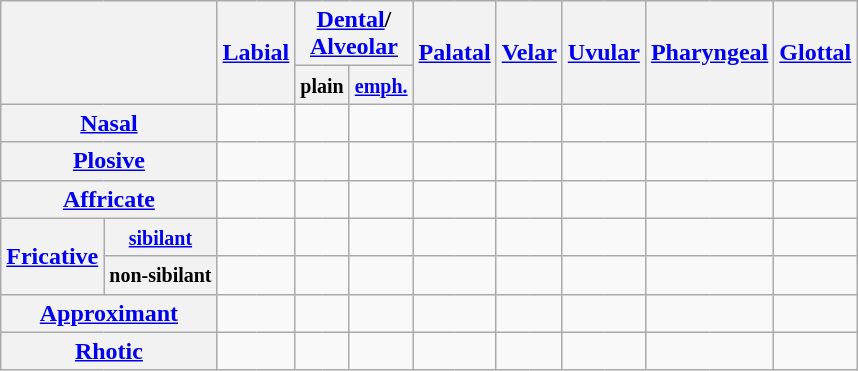<table class="wikitable">
<tr>
<th rowspan=2 colspan=2></th>
<th rowspan=2 colspan=2><a href='#'>Labial</a></th>
<th colspan=4><a href='#'>Dental</a>/<br><a href='#'>Alveolar</a></th>
<th colspan="2" rowspan="2"><a href='#'>Palatal</a></th>
<th rowspan=2 colspan=2><a href='#'>Velar</a></th>
<th rowspan=2 colspan=2><a href='#'>Uvular</a></th>
<th rowspan=2 colspan=2><a href='#'>Pharyngeal</a></th>
<th rowspan=2 colspan=2><a href='#'>Glottal</a></th>
</tr>
<tr>
<th colspan=2><small>plain</small></th>
<th colspan=2><small><a href='#'>emph.</a></small></th>
</tr>
<tr align=center>
<th colspan="2"><a href='#'>Nasal</a></th>
<td style="border-right: 0;"></td>
<td style="border-left: 0;"></td>
<td style="border-right: 0;"></td>
<td style="border-left: 0;"></td>
<td colspan=2></td>
<td colspan="2"></td>
<td colspan=2></td>
<td colspan=2></td>
<td colspan=2></td>
<td colspan=2></td>
</tr>
<tr align=center>
<th colspan="2"><a href='#'>Plosive</a></th>
<td style="border-right: 0;"></td>
<td style="border-left: 0;"></td>
<td style="border-right: 0;"></td>
<td style="border-left: 0;"></td>
<td style="border-right: 0;"></td>
<td style="border-left: 0;"></td>
<td colspan="2"></td>
<td style="border-right: 0;"></td>
<td style="border-left: 0;"></td>
<td style="border-right: 0;"></td>
<td style="border-left: 0;"></td>
<td colspan=2></td>
<td style="border-right: 0;"></td>
<td style="border-left: 0;"></td>
</tr>
<tr align=center>
<th colspan="2"><a href='#'>Affricate</a></th>
<td colspan=2></td>
<td colspan=2></td>
<td colspan=2></td>
<td style="border-right: 0;"></td>
<td style="border-left: 0;"></td>
<td colspan=2></td>
<td colspan=2></td>
<td colspan=2></td>
<td colspan=2></td>
</tr>
<tr align=center>
<th rowspan="2"><a href='#'>Fricative</a></th>
<th><small><a href='#'>sibilant</a></small></th>
<td colspan=2></td>
<td style="border-right: 0;"></td>
<td style="border-left: 0;"></td>
<td style="border-right: 0;"></td>
<td style="border-left: 0;"></td>
<td style="border-right: 0;"></td>
<td style="border-left: 0;"></td>
<td colspan=2></td>
<td colspan=2></td>
<td colspan=2></td>
<td colspan=2></td>
</tr>
<tr align=center>
<th><small>non-sibilant</small></th>
<td style="border-right: 0;"></td>
<td style="border-left: 0;"></td>
<td style="border-right: 0;"></td>
<td style="border-left: 0;"></td>
<td style="border-right: 0;"></td>
<td style="border-left: 0;"></td>
<td colspan=2></td>
<td style="border-right: 0;"></td>
<td style="border-left: 0;"></td>
<td colspan=2></td>
<td style="border-right: 0;"></td>
<td style="border-left: 0;"></td>
<td style="border-right: 0;"></td>
<td style="border-left: 0;"></td>
</tr>
<tr align=center>
<th colspan="2"><a href='#'>Approximant</a></th>
<td style="border-right: 0;"></td>
<td style="border-left: 0;"></td>
<td style="border-right: 0;"></td>
<td style="border-left: 0;"></td>
<td style="border-right: 0;"></td>
<td style="border-left: 0;"></td>
<td style="border-right: 0;"></td>
<td style="border-left: 0;"></td>
<td colspan=2></td>
<td colspan=2></td>
<td colspan=2></td>
<td colspan=2></td>
</tr>
<tr align=center>
<th colspan="2"><a href='#'>Rhotic</a></th>
<td colspan=2></td>
<td style="border-right: 0;"></td>
<td style="border-left: 0;"></td>
<td style="border-right: 0;"></td>
<td style="border-left: 0;"></td>
<td colspan=2></td>
<td colspan=2></td>
<td colspan=2></td>
<td colspan=2></td>
<td colspan=2></td>
</tr>
</table>
